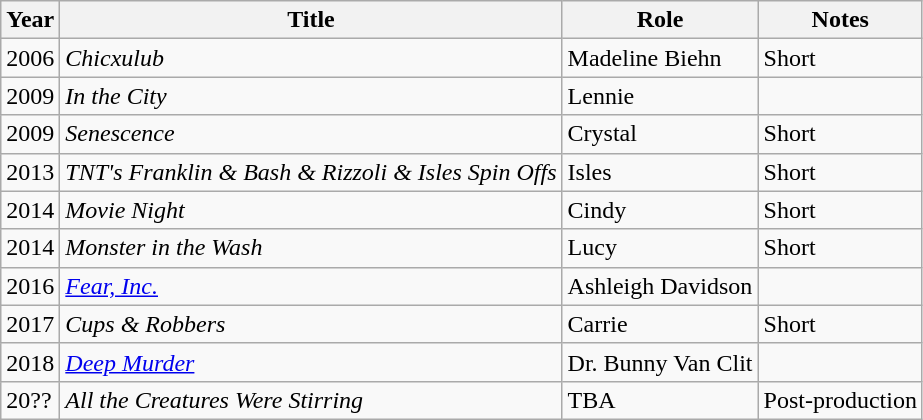<table class="wikitable sortable">
<tr>
<th>Year</th>
<th>Title</th>
<th>Role</th>
<th class="unsortable">Notes</th>
</tr>
<tr>
<td>2006</td>
<td><em>Chicxulub</em></td>
<td>Madeline Biehn</td>
<td>Short</td>
</tr>
<tr>
<td>2009</td>
<td><em>In the City</em></td>
<td>Lennie</td>
<td></td>
</tr>
<tr>
<td>2009</td>
<td><em>Senescence</em></td>
<td>Crystal</td>
<td>Short</td>
</tr>
<tr>
<td>2013</td>
<td><em>TNT's Franklin & Bash & Rizzoli & Isles Spin Offs</em></td>
<td>Isles</td>
<td>Short</td>
</tr>
<tr>
<td>2014</td>
<td><em>Movie Night</em></td>
<td>Cindy</td>
<td>Short</td>
</tr>
<tr>
<td>2014</td>
<td><em>Monster in the Wash</em></td>
<td>Lucy</td>
<td>Short</td>
</tr>
<tr>
<td>2016</td>
<td><em><a href='#'>Fear, Inc.</a></em></td>
<td>Ashleigh Davidson</td>
<td></td>
</tr>
<tr>
<td>2017</td>
<td><em>Cups & Robbers</em></td>
<td>Carrie</td>
<td>Short</td>
</tr>
<tr>
<td>2018</td>
<td><em><a href='#'>Deep Murder</a></em></td>
<td>Dr. Bunny Van Clit</td>
<td></td>
</tr>
<tr>
<td>20??</td>
<td><em>All the Creatures Were Stirring</em></td>
<td>TBA</td>
<td>Post-production</td>
</tr>
</table>
